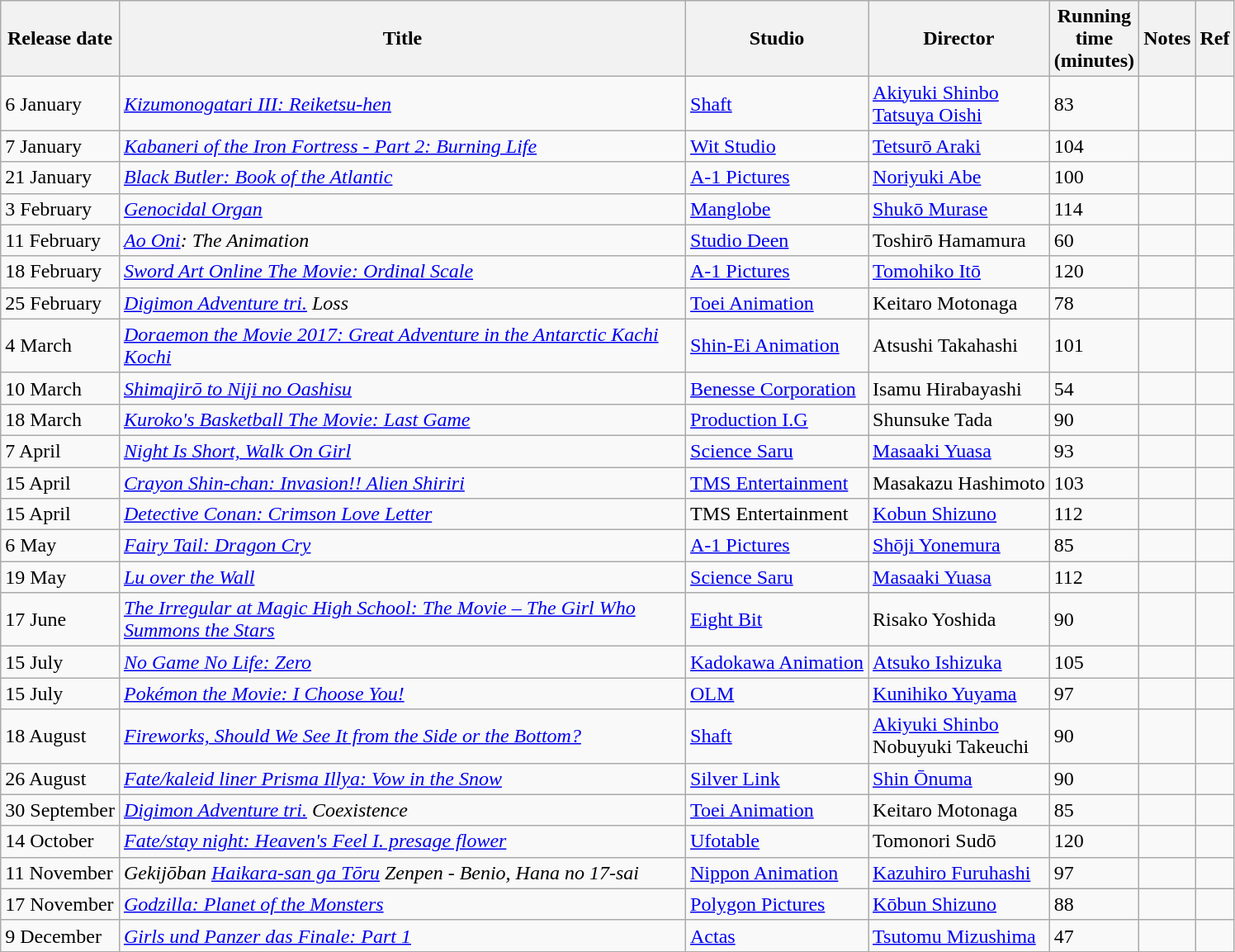<table class="wikitable sortable" border="1">
<tr>
<th>Release date</th>
<th width="450px">Title</th>
<th>Studio</th>
<th>Director</th>
<th width="10px">Running time (minutes)</th>
<th class="unsortable">Notes</th>
<th class="unsortable">Ref</th>
</tr>
<tr>
<td>6 January</td>
<td><em><a href='#'>Kizumonogatari III: Reiketsu-hen</a></em></td>
<td><a href='#'>Shaft</a></td>
<td><a href='#'>Akiyuki Shinbo</a><br><a href='#'>Tatsuya Oishi</a></td>
<td>83</td>
<td></td>
<td></td>
</tr>
<tr>
<td>7 January</td>
<td><em><a href='#'>Kabaneri of the Iron Fortress - Part 2: Burning Life</a></em></td>
<td><a href='#'>Wit Studio</a></td>
<td><a href='#'>Tetsurō Araki</a></td>
<td>104</td>
<td></td>
<td></td>
</tr>
<tr>
<td>21 January</td>
<td><em><a href='#'>Black Butler: Book of the Atlantic</a></em></td>
<td><a href='#'>A-1 Pictures</a></td>
<td><a href='#'>Noriyuki Abe</a></td>
<td>100</td>
<td></td>
<td></td>
</tr>
<tr>
<td>3 February</td>
<td><em><a href='#'>Genocidal Organ</a></em></td>
<td><a href='#'>Manglobe</a></td>
<td><a href='#'>Shukō Murase</a></td>
<td>114</td>
<td></td>
<td></td>
</tr>
<tr>
<td>11 February</td>
<td><em><a href='#'>Ao Oni</a>: The Animation</em></td>
<td><a href='#'>Studio Deen</a></td>
<td>Toshirō Hamamura</td>
<td>60</td>
<td></td>
<td></td>
</tr>
<tr>
<td>18 February</td>
<td><em><a href='#'>Sword Art Online The Movie: Ordinal Scale</a></em></td>
<td><a href='#'>A-1 Pictures</a></td>
<td><a href='#'>Tomohiko Itō</a></td>
<td>120</td>
<td></td>
<td></td>
</tr>
<tr>
<td>25 February</td>
<td><em><a href='#'>Digimon Adventure tri.</a> Loss</em></td>
<td><a href='#'>Toei Animation</a></td>
<td>Keitaro Motonaga</td>
<td>78</td>
<td></td>
<td></td>
</tr>
<tr>
<td>4 March</td>
<td><em><a href='#'>Doraemon the Movie 2017: Great Adventure in the Antarctic Kachi Kochi</a></em></td>
<td><a href='#'>Shin-Ei Animation</a></td>
<td>Atsushi Takahashi</td>
<td>101</td>
<td></td>
<td></td>
</tr>
<tr>
<td>10 March</td>
<td><em><a href='#'>Shimajirō to Niji no Oashisu</a></em></td>
<td><a href='#'>Benesse Corporation</a></td>
<td>Isamu Hirabayashi</td>
<td>54</td>
<td></td>
<td></td>
</tr>
<tr>
<td>18 March</td>
<td><em><a href='#'>Kuroko's Basketball The Movie: Last Game</a></em></td>
<td><a href='#'>Production I.G</a></td>
<td>Shunsuke Tada</td>
<td>90</td>
<td></td>
<td></td>
</tr>
<tr>
<td>7 April</td>
<td><em><a href='#'>Night Is Short, Walk On Girl</a></em></td>
<td><a href='#'>Science Saru</a></td>
<td><a href='#'>Masaaki Yuasa</a></td>
<td>93</td>
<td></td>
<td></td>
</tr>
<tr>
<td>15 April</td>
<td><em><a href='#'>Crayon Shin-chan: Invasion!! Alien Shiriri</a></em></td>
<td><a href='#'>TMS Entertainment</a></td>
<td>Masakazu Hashimoto</td>
<td>103</td>
<td></td>
<td></td>
</tr>
<tr>
<td>15 April</td>
<td><em><a href='#'>Detective Conan: Crimson Love Letter</a></em></td>
<td>TMS Entertainment</td>
<td><a href='#'>Kobun Shizuno</a></td>
<td>112</td>
<td></td>
<td></td>
</tr>
<tr>
<td>6 May</td>
<td><em><a href='#'>Fairy Tail: Dragon Cry</a></em></td>
<td><a href='#'>A-1 Pictures</a></td>
<td><a href='#'>Shōji Yonemura</a></td>
<td>85</td>
<td></td>
<td></td>
</tr>
<tr>
<td>19 May</td>
<td><em><a href='#'>Lu over the Wall</a></em></td>
<td><a href='#'>Science Saru</a></td>
<td><a href='#'>Masaaki Yuasa</a></td>
<td>112</td>
<td></td>
<td></td>
</tr>
<tr>
<td>17 June</td>
<td><em><a href='#'>The Irregular at Magic High School: The Movie – The Girl Who Summons the Stars</a></em></td>
<td><a href='#'>Eight Bit</a></td>
<td>Risako Yoshida</td>
<td>90</td>
<td></td>
<td></td>
</tr>
<tr>
<td>15 July</td>
<td><em><a href='#'>No Game No Life: Zero</a></em></td>
<td><a href='#'>Kadokawa Animation</a></td>
<td><a href='#'>Atsuko Ishizuka</a></td>
<td>105</td>
<td></td>
<td></td>
</tr>
<tr>
<td>15 July</td>
<td><em><a href='#'>Pokémon the Movie: I Choose You!</a></em></td>
<td><a href='#'>OLM</a></td>
<td><a href='#'>Kunihiko Yuyama</a></td>
<td>97</td>
<td></td>
<td></td>
</tr>
<tr>
<td>18 August</td>
<td><em><a href='#'>Fireworks, Should We See It from the Side or the Bottom?</a></em></td>
<td><a href='#'>Shaft</a></td>
<td><a href='#'>Akiyuki Shinbo</a><br>Nobuyuki Takeuchi</td>
<td>90</td>
<td></td>
<td></td>
</tr>
<tr>
<td>26 August</td>
<td><em><a href='#'>Fate/kaleid liner Prisma Illya: Vow in the Snow</a></em></td>
<td><a href='#'>Silver Link</a></td>
<td><a href='#'>Shin Ōnuma</a></td>
<td>90</td>
<td></td>
<td></td>
</tr>
<tr>
<td>30 September</td>
<td><em><a href='#'>Digimon Adventure tri.</a> Coexistence</em></td>
<td><a href='#'>Toei Animation</a></td>
<td>Keitaro Motonaga</td>
<td>85</td>
<td></td>
<td></td>
</tr>
<tr>
<td>14 October</td>
<td><em><a href='#'>Fate/stay night: Heaven's Feel I. presage flower</a></em></td>
<td><a href='#'>Ufotable</a></td>
<td>Tomonori Sudō</td>
<td>120</td>
<td></td>
<td></td>
</tr>
<tr>
<td>11 November</td>
<td><em>Gekijōban <a href='#'>Haikara-san ga Tōru</a> Zenpen - Benio, Hana no 17-sai</em></td>
<td><a href='#'>Nippon Animation</a></td>
<td><a href='#'>Kazuhiro Furuhashi</a></td>
<td>97</td>
<td></td>
<td></td>
</tr>
<tr>
<td>17 November</td>
<td><em><a href='#'>Godzilla: Planet of the Monsters</a></em></td>
<td><a href='#'>Polygon Pictures</a></td>
<td><a href='#'>Kōbun Shizuno</a></td>
<td>88</td>
<td></td>
<td></td>
</tr>
<tr>
<td>9 December</td>
<td><em><a href='#'>Girls und Panzer das Finale: Part 1</a></em></td>
<td><a href='#'>Actas</a></td>
<td><a href='#'>Tsutomu Mizushima</a></td>
<td>47</td>
<td></td>
<td></td>
</tr>
<tr>
</tr>
</table>
